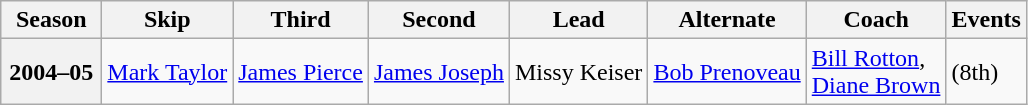<table class="wikitable">
<tr>
<th scope="col" width=60>Season</th>
<th scope="col">Skip</th>
<th scope="col">Third</th>
<th scope="col">Second</th>
<th scope="col">Lead</th>
<th scope="col">Alternate</th>
<th scope="col">Coach</th>
<th scope="col">Events</th>
</tr>
<tr>
<th scope="row">2004–05</th>
<td><a href='#'>Mark Taylor</a></td>
<td><a href='#'>James Pierce</a></td>
<td><a href='#'>James Joseph</a></td>
<td>Missy Keiser</td>
<td><a href='#'>Bob Prenoveau</a></td>
<td><a href='#'>Bill Rotton</a>,<br><a href='#'>Diane Brown</a></td>
<td> (8th)</td>
</tr>
</table>
